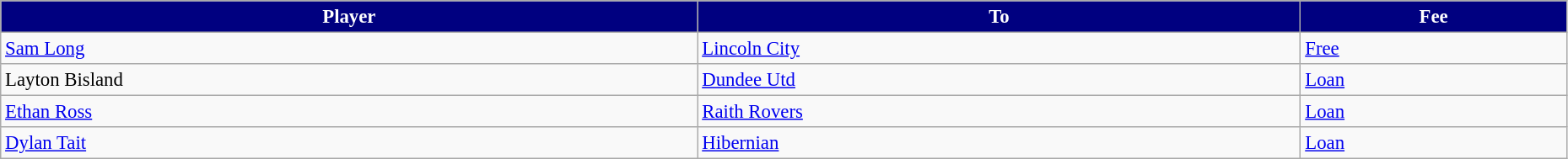<table class="wikitable" style="text-align:left; font-size:95%;width:98%;">
<tr>
<th style="background:navy; color:white;">Player</th>
<th style="background:navy; color:white;">To</th>
<th style="background:navy; color:white;">Fee</th>
</tr>
<tr>
<td> <a href='#'>Sam Long</a></td>
<td> <a href='#'>Lincoln City</a></td>
<td><a href='#'>Free</a></td>
</tr>
<tr>
<td> Layton Bisland</td>
<td> <a href='#'>Dundee Utd</a></td>
<td><a href='#'>Loan</a></td>
</tr>
<tr>
<td> <a href='#'>Ethan Ross</a></td>
<td> <a href='#'>Raith Rovers</a></td>
<td><a href='#'>Loan</a></td>
</tr>
<tr>
<td> <a href='#'>Dylan Tait</a></td>
<td> <a href='#'>Hibernian</a></td>
<td><a href='#'>Loan</a></td>
</tr>
</table>
